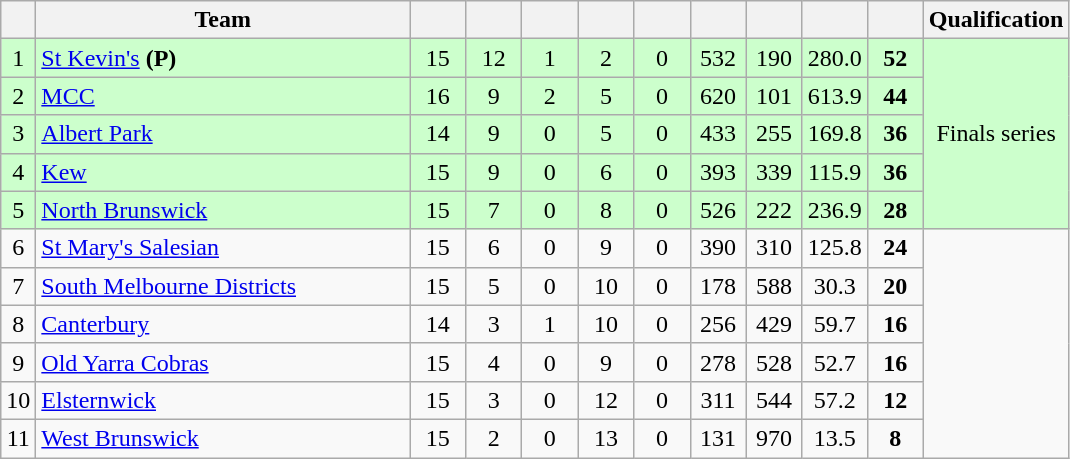<table class="wikitable" style="text-align:center; margin-bottom:0">
<tr>
<th style="width:10px"></th>
<th style="width:35%;">Team</th>
<th style="width:30px;"></th>
<th style="width:30px;"></th>
<th style="width:30px;"></th>
<th style="width:30px;"></th>
<th style="width:30px;"></th>
<th style="width:30px;"></th>
<th style="width:30px;"></th>
<th style="width:30px;"></th>
<th style="width:30px;"></th>
<th>Qualification</th>
</tr>
<tr style="background:#ccffcc;">
<td>1</td>
<td style="text-align:left;"><a href='#'>St Kevin's</a> <strong>(P)</strong></td>
<td>15</td>
<td>12</td>
<td>1</td>
<td>2</td>
<td>0</td>
<td>532</td>
<td>190</td>
<td>280.0</td>
<td><strong>52</strong></td>
<td rowspan=5>Finals series</td>
</tr>
<tr style="background:#ccffcc;">
<td>2</td>
<td style="text-align:left;"><a href='#'>MCC</a></td>
<td>16</td>
<td>9</td>
<td>2</td>
<td>5</td>
<td>0</td>
<td>620</td>
<td>101</td>
<td>613.9</td>
<td><strong>44</strong></td>
</tr>
<tr style="background:#ccffcc;">
<td>3</td>
<td style="text-align:left;"><a href='#'>Albert Park</a></td>
<td>14</td>
<td>9</td>
<td>0</td>
<td>5</td>
<td>0</td>
<td>433</td>
<td>255</td>
<td>169.8</td>
<td><strong>36</strong></td>
</tr>
<tr style="background:#ccffcc;">
<td>4</td>
<td style="text-align:left;"><a href='#'>Kew</a></td>
<td>15</td>
<td>9</td>
<td>0</td>
<td>6</td>
<td>0</td>
<td>393</td>
<td>339</td>
<td>115.9</td>
<td><strong>36</strong></td>
</tr>
<tr style="background:#ccffcc;">
<td>5</td>
<td style="text-align:left;"><a href='#'>North Brunswick</a></td>
<td>15</td>
<td>7</td>
<td>0</td>
<td>8</td>
<td>0</td>
<td>526</td>
<td>222</td>
<td>236.9</td>
<td><strong>28</strong></td>
</tr>
<tr>
<td>6</td>
<td style="text-align:left;"><a href='#'>St Mary's Salesian</a></td>
<td>15</td>
<td>6</td>
<td>0</td>
<td>9</td>
<td>0</td>
<td>390</td>
<td>310</td>
<td>125.8</td>
<td><strong>24</strong></td>
</tr>
<tr>
<td>7</td>
<td style="text-align:left;"><a href='#'>South Melbourne Districts</a></td>
<td>15</td>
<td>5</td>
<td>0</td>
<td>10</td>
<td>0</td>
<td>178</td>
<td>588</td>
<td>30.3</td>
<td><strong>20</strong></td>
</tr>
<tr>
<td>8</td>
<td style="text-align:left;"><a href='#'>Canterbury</a></td>
<td>14</td>
<td>3</td>
<td>1</td>
<td>10</td>
<td>0</td>
<td>256</td>
<td>429</td>
<td>59.7</td>
<td><strong>16</strong></td>
</tr>
<tr>
<td>9</td>
<td style="text-align:left;"><a href='#'>Old Yarra Cobras</a></td>
<td>15</td>
<td>4</td>
<td>0</td>
<td>9</td>
<td>0</td>
<td>278</td>
<td>528</td>
<td>52.7</td>
<td><strong>16</strong></td>
</tr>
<tr>
<td>10</td>
<td style="text-align:left;"><a href='#'>Elsternwick</a></td>
<td>15</td>
<td>3</td>
<td>0</td>
<td>12</td>
<td>0</td>
<td>311</td>
<td>544</td>
<td>57.2</td>
<td><strong>12</strong></td>
</tr>
<tr>
<td>11</td>
<td style="text-align:left;"><a href='#'>West Brunswick</a></td>
<td>15</td>
<td>2</td>
<td>0</td>
<td>13</td>
<td>0</td>
<td>131</td>
<td>970</td>
<td>13.5</td>
<td><strong>8</strong></td>
</tr>
</table>
